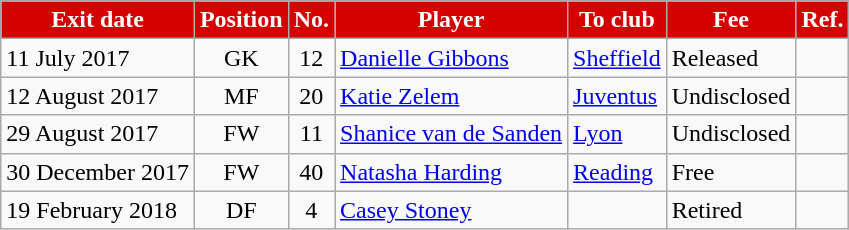<table class="wikitable sortable">
<tr>
<th style="background:#d50000; color:white;"><strong>Exit date</strong></th>
<th style="background:#d50000; color:white;"><strong>Position</strong></th>
<th style="background:#d50000; color:white;"><strong>No.</strong></th>
<th style="background:#d50000; color:white;"><strong>Player</strong></th>
<th style="background:#d50000; color:white;"><strong>To club</strong></th>
<th style="background:#d50000; color:white;"><strong>Fee</strong></th>
<th style="background:#d50000; color:white;"><strong>Ref.</strong></th>
</tr>
<tr>
<td>11 July 2017</td>
<td style="text-align:center;">GK</td>
<td style="text-align:center;">12</td>
<td style="text-align:left;"> <a href='#'>Danielle Gibbons</a></td>
<td style="text-align:left;"> <a href='#'>Sheffield</a></td>
<td>Released</td>
<td></td>
</tr>
<tr>
<td>12 August 2017</td>
<td style="text-align:center;">MF</td>
<td style="text-align:center;">20</td>
<td style="text-align:left;"> <a href='#'>Katie Zelem</a></td>
<td style="text-align:left;"> <a href='#'>Juventus</a></td>
<td>Undisclosed</td>
<td></td>
</tr>
<tr>
<td>29 August 2017</td>
<td style="text-align:center;">FW</td>
<td style="text-align:center;">11</td>
<td style="text-align:left;"> <a href='#'>Shanice van de Sanden</a></td>
<td style="text-align:left;"> <a href='#'>Lyon</a></td>
<td>Undisclosed</td>
<td></td>
</tr>
<tr>
<td>30 December 2017</td>
<td style="text-align:center;">FW</td>
<td style="text-align:center;">40</td>
<td style="text-align:left;"> <a href='#'>Natasha Harding</a></td>
<td style="text-align:left;"> <a href='#'>Reading</a></td>
<td>Free</td>
<td></td>
</tr>
<tr>
<td>19 February 2018</td>
<td style="text-align:center;">DF</td>
<td style="text-align:center;">4</td>
<td style="text-align:left;"> <a href='#'>Casey Stoney</a></td>
<td style="text-align:left;"></td>
<td>Retired</td>
<td></td>
</tr>
</table>
